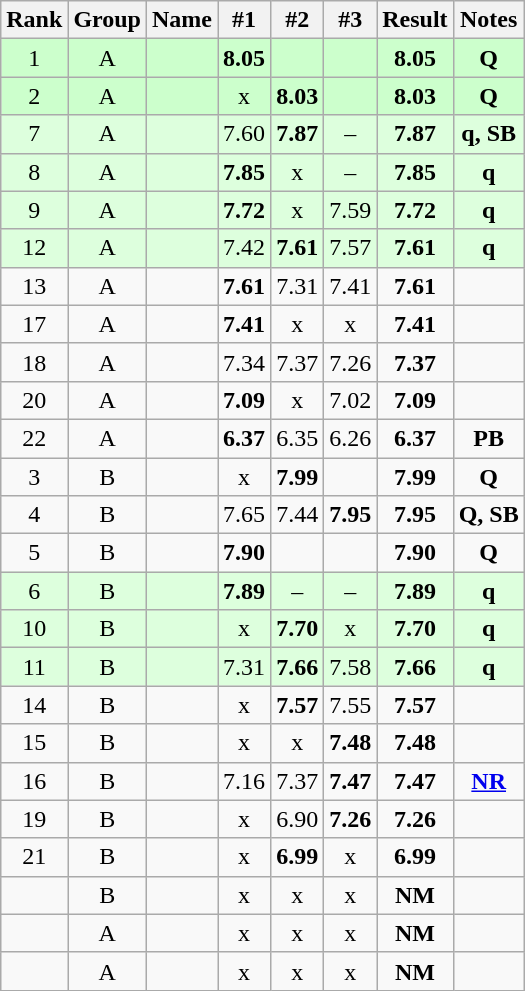<table class="wikitable sortable" style="text-align:center">
<tr>
<th>Rank</th>
<th>Group</th>
<th>Name</th>
<th>#1</th>
<th>#2</th>
<th>#3</th>
<th>Result</th>
<th>Notes</th>
</tr>
<tr bgcolor=#ccffcc>
<td>1</td>
<td>A</td>
<td align="left"></td>
<td><strong>8.05</strong></td>
<td></td>
<td></td>
<td><strong>8.05</strong></td>
<td><strong>Q</strong></td>
</tr>
<tr bgcolor=#ccffcc>
<td>2</td>
<td>A</td>
<td align="left"></td>
<td>x</td>
<td><strong>8.03</strong></td>
<td></td>
<td><strong>8.03</strong></td>
<td><strong>Q</strong></td>
</tr>
<tr bgcolor=#ddffdd>
<td>7</td>
<td>A</td>
<td align="left"></td>
<td>7.60</td>
<td><strong>7.87</strong></td>
<td>–</td>
<td><strong>7.87</strong></td>
<td><strong>q, SB</strong></td>
</tr>
<tr bgcolor=#ddffdd>
<td>8</td>
<td>A</td>
<td align="left"></td>
<td><strong>7.85</strong></td>
<td>x</td>
<td>–</td>
<td><strong>7.85</strong></td>
<td><strong>q</strong></td>
</tr>
<tr bgcolor=#ddffdd>
<td>9</td>
<td>A</td>
<td align="left"></td>
<td><strong>7.72</strong></td>
<td>x</td>
<td>7.59</td>
<td><strong>7.72</strong></td>
<td><strong>q</strong></td>
</tr>
<tr bgcolor=#ddffdd>
<td>12</td>
<td>A</td>
<td align="left"></td>
<td>7.42</td>
<td><strong>7.61</strong></td>
<td>7.57</td>
<td><strong>7.61</strong></td>
<td><strong>q</strong></td>
</tr>
<tr>
<td>13</td>
<td>A</td>
<td align="left"></td>
<td><strong>7.61</strong></td>
<td>7.31</td>
<td>7.41</td>
<td><strong>7.61</strong></td>
<td></td>
</tr>
<tr>
<td>17</td>
<td>A</td>
<td align="left"></td>
<td><strong>7.41</strong></td>
<td>x</td>
<td>x</td>
<td><strong>7.41</strong></td>
<td></td>
</tr>
<tr>
<td>18</td>
<td>A</td>
<td align="left"></td>
<td>7.34</td>
<td>7.37</td>
<td>7.26</td>
<td><strong>7.37</strong></td>
<td></td>
</tr>
<tr>
<td>20</td>
<td>A</td>
<td align="left"></td>
<td><strong>7.09</strong></td>
<td>x</td>
<td>7.02</td>
<td><strong>7.09</strong></td>
<td></td>
</tr>
<tr>
<td>22</td>
<td>A</td>
<td align="left"></td>
<td><strong>6.37</strong></td>
<td>6.35</td>
<td>6.26</td>
<td><strong>6.37</strong></td>
<td><strong>PB</strong></td>
</tr>
<tr -bgcolor=#ccffcc>
<td>3</td>
<td>B</td>
<td align="left"></td>
<td>x</td>
<td><strong>7.99</strong></td>
<td></td>
<td><strong>7.99</strong></td>
<td><strong>Q</strong></td>
</tr>
<tr -bgcolor=#ccffcc>
<td>4</td>
<td>B</td>
<td align="left"></td>
<td>7.65</td>
<td>7.44</td>
<td><strong>7.95</strong></td>
<td><strong>7.95</strong></td>
<td><strong>Q, SB</strong></td>
</tr>
<tr -bgcolor=#ccffcc>
<td>5</td>
<td>B</td>
<td align="left"></td>
<td><strong>7.90</strong></td>
<td></td>
<td></td>
<td><strong>7.90</strong></td>
<td><strong>Q</strong></td>
</tr>
<tr bgcolor=#ddffdd>
<td>6</td>
<td>B</td>
<td align="left"></td>
<td><strong>7.89</strong></td>
<td>–</td>
<td>–</td>
<td><strong>7.89</strong></td>
<td><strong>q</strong></td>
</tr>
<tr bgcolor=#ddffdd>
<td>10</td>
<td>B</td>
<td align="left"></td>
<td>x</td>
<td><strong>7.70</strong></td>
<td>x</td>
<td><strong>7.70</strong></td>
<td><strong>q</strong></td>
</tr>
<tr bgcolor=#ddffdd>
<td>11</td>
<td>B</td>
<td align="left"></td>
<td>7.31</td>
<td><strong>7.66</strong></td>
<td>7.58</td>
<td><strong>7.66</strong></td>
<td><strong>q</strong></td>
</tr>
<tr>
<td>14</td>
<td>B</td>
<td align="left"></td>
<td>x</td>
<td><strong>7.57</strong></td>
<td>7.55</td>
<td><strong>7.57</strong></td>
<td></td>
</tr>
<tr>
<td>15</td>
<td>B</td>
<td align="left"></td>
<td>x</td>
<td>x</td>
<td><strong>7.48</strong></td>
<td><strong>7.48</strong></td>
<td></td>
</tr>
<tr>
<td>16</td>
<td>B</td>
<td align="left"></td>
<td>7.16</td>
<td>7.37</td>
<td><strong>7.47</strong></td>
<td><strong>7.47</strong></td>
<td><strong><a href='#'>NR</a></strong></td>
</tr>
<tr>
<td>19</td>
<td>B</td>
<td align="left"></td>
<td>x</td>
<td>6.90</td>
<td><strong>7.26</strong></td>
<td><strong>7.26</strong></td>
<td></td>
</tr>
<tr>
<td>21</td>
<td>B</td>
<td align="left"></td>
<td>x</td>
<td><strong>6.99</strong></td>
<td>x</td>
<td><strong>6.99</strong></td>
<td></td>
</tr>
<tr>
<td></td>
<td>B</td>
<td align="left"></td>
<td>x</td>
<td>x</td>
<td>x</td>
<td><strong>NM</strong></td>
<td></td>
</tr>
<tr>
<td></td>
<td>A</td>
<td align="left"></td>
<td>x</td>
<td>x</td>
<td>x</td>
<td><strong>NM</strong></td>
<td></td>
</tr>
<tr>
<td></td>
<td>A</td>
<td align="left"></td>
<td>x</td>
<td>x</td>
<td>x</td>
<td><strong>NM</strong></td>
<td></td>
</tr>
</table>
